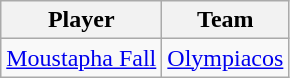<table class="wikitable">
<tr>
<th>Player</th>
<th>Team</th>
</tr>
<tr>
<td> <a href='#'>Moustapha Fall</a></td>
<td><a href='#'>Olympiacos</a></td>
</tr>
</table>
